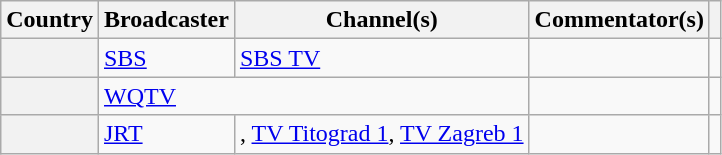<table class="wikitable plainrowheaders">
<tr>
<th scope="col">Country</th>
<th scope="col">Broadcaster</th>
<th scope="col">Channel(s)</th>
<th scope="col">Commentator(s)</th>
<th scope="col"></th>
</tr>
<tr>
<th scope="row"></th>
<td><a href='#'>SBS</a></td>
<td><a href='#'>SBS TV</a></td>
<td></td>
<td></td>
</tr>
<tr>
<th scope="row"></th>
<td colspan="2"><a href='#'>WQTV</a></td>
<td></td>
<td></td>
</tr>
<tr>
<th scope="row"></th>
<td><a href='#'>JRT</a></td>
<td>, <a href='#'>TV Titograd 1</a>, <a href='#'>TV Zagreb 1</a></td>
<td></td>
<td></td>
</tr>
</table>
